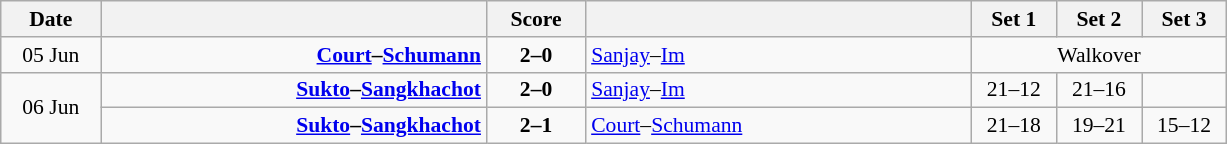<table class="wikitable" style="text-align: center; font-size:90% ">
<tr>
<th width="60">Date</th>
<th align="right" width="250"></th>
<th width="60">Score</th>
<th align="left" width="250"></th>
<th width="50">Set 1</th>
<th width="50">Set 2</th>
<th width="50">Set 3</th>
</tr>
<tr>
<td>05 Jun</td>
<td align=right><strong><a href='#'>Court</a>–<a href='#'>Schumann</a> </strong></td>
<td align=center><strong>2–0</strong></td>
<td align=left> <a href='#'>Sanjay</a>–<a href='#'>Im</a></td>
<td colspan=3>Walkover</td>
</tr>
<tr>
<td rowspan=2>06 Jun</td>
<td align=right><strong><a href='#'>Sukto</a>–<a href='#'>Sangkhachot</a> </strong></td>
<td align=center><strong>2–0</strong></td>
<td align=left> <a href='#'>Sanjay</a>–<a href='#'>Im</a></td>
<td>21–12</td>
<td>21–16</td>
<td></td>
</tr>
<tr>
<td align=right><strong><a href='#'>Sukto</a>–<a href='#'>Sangkhachot</a> </strong></td>
<td align=center><strong>2–1</strong></td>
<td align=left> <a href='#'>Court</a>–<a href='#'>Schumann</a></td>
<td>21–18</td>
<td>19–21</td>
<td>15–12</td>
</tr>
</table>
